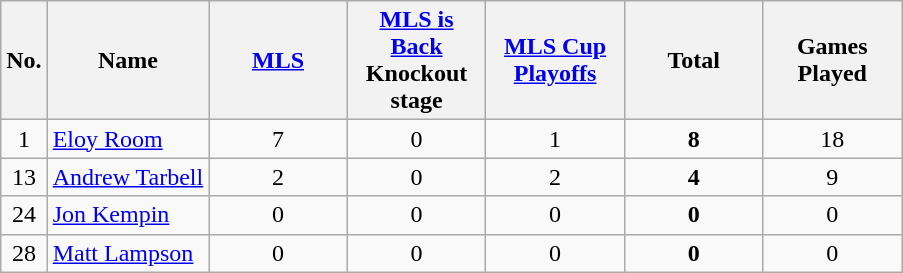<table class="wikitable sortable" style="text-align: center;">
<tr>
<th rowspan=1>No.</th>
<th rowspan=1>Name</th>
<th style="width:85px;"><a href='#'>MLS</a></th>
<th style="width:85px;"><a href='#'>MLS is Back</a><br>Knockout stage</th>
<th style="width:85px;"><a href='#'>MLS Cup Playoffs</a></th>
<th style="width:85px;"><strong>Total</strong></th>
<th style="width:85px;"><strong>Games Played</strong></th>
</tr>
<tr>
<td>1</td>
<td align=left> <a href='#'>Eloy Room</a></td>
<td>7</td>
<td>0</td>
<td>1</td>
<td><strong>8</strong></td>
<td>18</td>
</tr>
<tr>
<td>13</td>
<td align=left> <a href='#'>Andrew Tarbell</a></td>
<td>2</td>
<td>0</td>
<td>2</td>
<td><strong>4</strong></td>
<td>9</td>
</tr>
<tr>
<td>24</td>
<td align=left> <a href='#'>Jon Kempin</a></td>
<td>0</td>
<td>0</td>
<td>0</td>
<td><strong>0</strong></td>
<td>0</td>
</tr>
<tr>
<td>28</td>
<td align=left> <a href='#'>Matt Lampson</a></td>
<td>0</td>
<td>0</td>
<td>0</td>
<td><strong>0</strong></td>
<td>0</td>
</tr>
</table>
